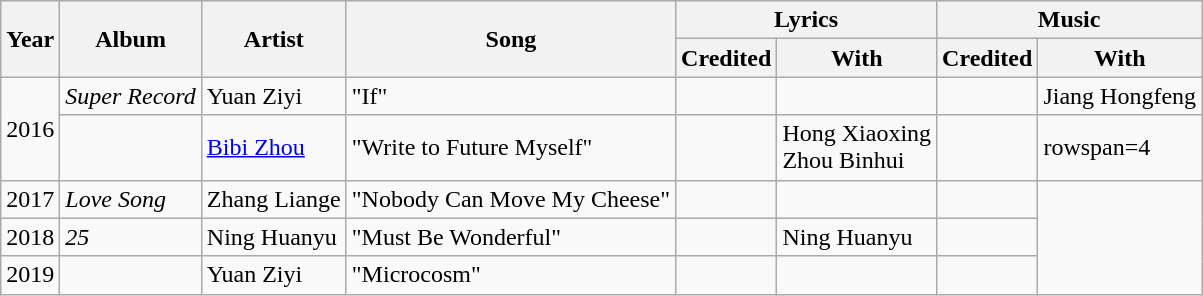<table class="wikitable">
<tr>
<th rowspan="2">Year</th>
<th rowspan="2">Album</th>
<th rowspan="2">Artist</th>
<th rowspan="2">Song</th>
<th colspan="2">Lyrics</th>
<th colspan="2">Music</th>
</tr>
<tr>
<th>Credited</th>
<th>With</th>
<th>Credited</th>
<th>With</th>
</tr>
<tr>
<td rowspan="2" style="text-align:center;">2016</td>
<td><em>Super Record</em></td>
<td>Yuan Ziyi</td>
<td>"If"</td>
<td></td>
<td></td>
<td></td>
<td>Jiang Hongfeng</td>
</tr>
<tr>
<td></td>
<td><a href='#'>Bibi Zhou</a></td>
<td>"Write to Future Myself"</td>
<td></td>
<td>Hong Xiaoxing<br>Zhou Binhui</td>
<td></td>
<td>rowspan=4 </td>
</tr>
<tr>
<td style="text-align:center;">2017</td>
<td><em>Love Song</em></td>
<td>Zhang Liange</td>
<td>"Nobody Can Move My Cheese"</td>
<td></td>
<td></td>
<td></td>
</tr>
<tr>
<td style="text-align:center;">2018</td>
<td><em>25</em></td>
<td>Ning Huanyu</td>
<td>"Must Be Wonderful"</td>
<td></td>
<td>Ning Huanyu</td>
<td></td>
</tr>
<tr>
<td style="text-align:center;">2019</td>
<td></td>
<td>Yuan Ziyi</td>
<td>"Microcosm"</td>
<td></td>
<td></td>
<td></td>
</tr>
</table>
